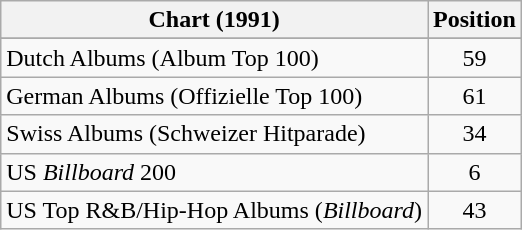<table class="wikitable sortable">
<tr>
<th>Chart (1991)</th>
<th>Position</th>
</tr>
<tr>
</tr>
<tr>
<td>Dutch Albums (Album Top 100)</td>
<td align="center">59</td>
</tr>
<tr>
<td>German Albums (Offizielle Top 100)</td>
<td align="center">61</td>
</tr>
<tr>
<td>Swiss Albums (Schweizer Hitparade)</td>
<td align="center">34</td>
</tr>
<tr>
<td>US <em>Billboard</em> 200</td>
<td align="center">6</td>
</tr>
<tr>
<td>US Top R&B/Hip-Hop Albums (<em>Billboard</em>)</td>
<td align="center">43</td>
</tr>
</table>
